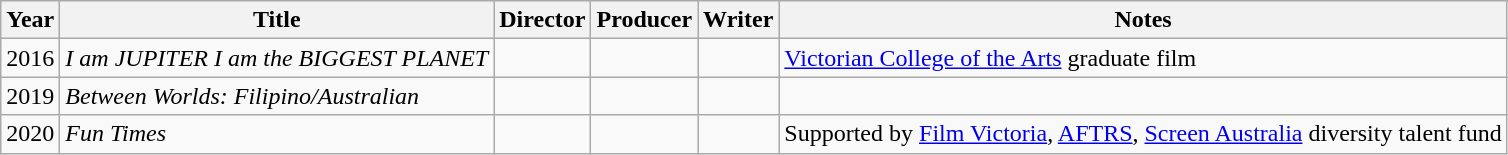<table class="wikitable sortable">
<tr>
<th>Year</th>
<th>Title</th>
<th>Director</th>
<th>Producer</th>
<th>Writer</th>
<th>Notes</th>
</tr>
<tr>
<td>2016</td>
<td><em>I am JUPITER I am the BIGGEST PLANET</em></td>
<td></td>
<td></td>
<td></td>
<td><a href='#'>Victorian College of the Arts</a> graduate film</td>
</tr>
<tr>
<td>2019</td>
<td><em>Between Worlds: Filipino/Australian</em></td>
<td></td>
<td></td>
<td></td>
<td></td>
</tr>
<tr>
<td>2020</td>
<td><em>Fun Times</em></td>
<td></td>
<td></td>
<td></td>
<td>Supported by <a href='#'>Film Victoria</a>, <a href='#'>AFTRS</a>, <a href='#'>Screen Australia</a> diversity talent fund</td>
</tr>
</table>
